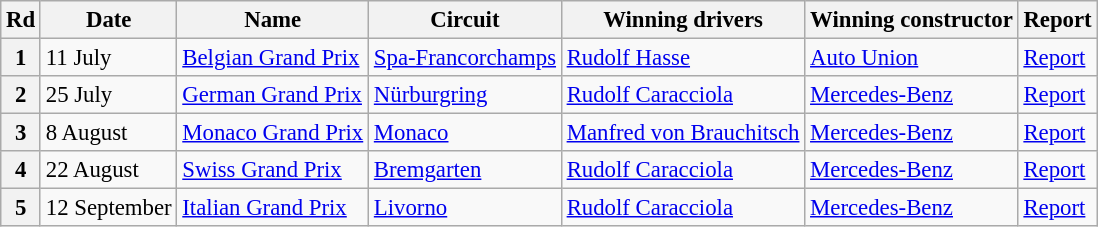<table class="wikitable" style="font-size:95%">
<tr>
<th>Rd</th>
<th>Date</th>
<th>Name</th>
<th>Circuit</th>
<th>Winning drivers</th>
<th>Winning constructor</th>
<th>Report</th>
</tr>
<tr>
<th>1</th>
<td>11 July</td>
<td> <a href='#'>Belgian Grand Prix</a></td>
<td><a href='#'>Spa-Francorchamps</a></td>
<td> <a href='#'>Rudolf Hasse</a></td>
<td><a href='#'>Auto Union</a></td>
<td><a href='#'>Report</a></td>
</tr>
<tr>
<th>2</th>
<td>25 July</td>
<td> <a href='#'>German Grand Prix</a></td>
<td><a href='#'>Nürburgring</a></td>
<td> <a href='#'>Rudolf Caracciola</a></td>
<td><a href='#'>Mercedes-Benz</a></td>
<td><a href='#'>Report</a></td>
</tr>
<tr>
<th>3</th>
<td>8 August</td>
<td> <a href='#'>Monaco Grand Prix</a></td>
<td><a href='#'>Monaco</a></td>
<td> <a href='#'>Manfred von Brauchitsch</a></td>
<td><a href='#'>Mercedes-Benz</a></td>
<td><a href='#'>Report</a></td>
</tr>
<tr>
<th>4</th>
<td>22 August</td>
<td> <a href='#'>Swiss Grand Prix</a></td>
<td><a href='#'>Bremgarten</a></td>
<td> <a href='#'>Rudolf Caracciola</a></td>
<td><a href='#'>Mercedes-Benz</a></td>
<td><a href='#'>Report</a></td>
</tr>
<tr>
<th>5</th>
<td>12 September</td>
<td> <a href='#'>Italian Grand Prix</a></td>
<td><a href='#'>Livorno</a></td>
<td> <a href='#'>Rudolf Caracciola</a></td>
<td><a href='#'>Mercedes-Benz</a></td>
<td><a href='#'>Report</a></td>
</tr>
</table>
